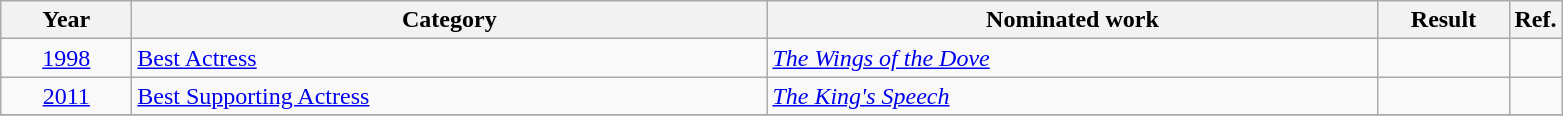<table class=wikitable>
<tr>
<th scope="col" style="width:5em;">Year</th>
<th scope="col" style="width:26em;">Category</th>
<th scope="col" style="width:25em;">Nominated work</th>
<th scope="col" style="width:5em;">Result</th>
<th>Ref.</th>
</tr>
<tr>
<td style="text-align:center;"><a href='#'>1998</a></td>
<td><a href='#'>Best Actress</a></td>
<td><em><a href='#'>The Wings of the Dove</a></em></td>
<td></td>
<td style="text-align:center;"></td>
</tr>
<tr>
<td align="center"><a href='#'>2011</a></td>
<td><a href='#'>Best Supporting Actress</a></td>
<td><em><a href='#'>The King's Speech</a></em></td>
<td></td>
<td style="text-align:center;"></td>
</tr>
<tr>
</tr>
</table>
